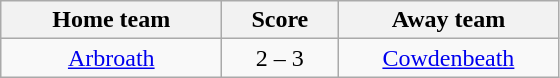<table class="wikitable" style="text-align: center">
<tr>
<th width=140>Home team</th>
<th width=70>Score</th>
<th width=140>Away team</th>
</tr>
<tr>
<td><a href='#'>Arbroath</a></td>
<td>2 – 3</td>
<td><a href='#'>Cowdenbeath</a></td>
</tr>
</table>
